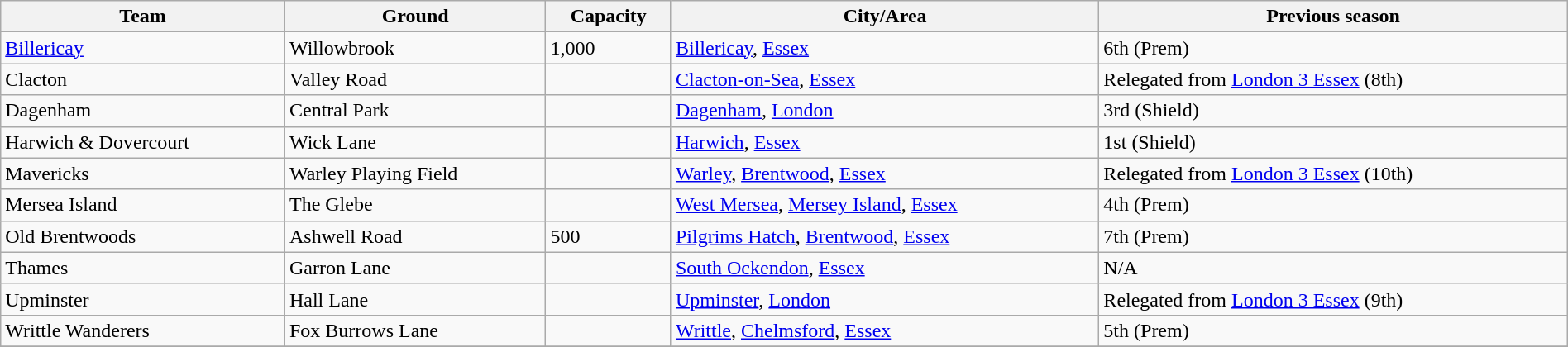<table class="wikitable sortable" width=100%>
<tr>
<th>Team</th>
<th>Ground</th>
<th>Capacity</th>
<th>City/Area</th>
<th>Previous season</th>
</tr>
<tr>
<td><a href='#'>Billericay</a></td>
<td>Willowbrook</td>
<td>1,000</td>
<td><a href='#'>Billericay</a>, <a href='#'>Essex</a></td>
<td>6th (Prem)</td>
</tr>
<tr>
<td>Clacton</td>
<td>Valley Road</td>
<td></td>
<td><a href='#'>Clacton-on-Sea</a>, <a href='#'>Essex</a></td>
<td>Relegated from <a href='#'>London 3 Essex</a> (8th)</td>
</tr>
<tr>
<td>Dagenham</td>
<td>Central Park</td>
<td></td>
<td><a href='#'>Dagenham</a>, <a href='#'>London</a></td>
<td>3rd (Shield)</td>
</tr>
<tr>
<td>Harwich & Dovercourt</td>
<td>Wick Lane</td>
<td></td>
<td><a href='#'>Harwich</a>, <a href='#'>Essex</a></td>
<td>1st (Shield)</td>
</tr>
<tr>
<td>Mavericks</td>
<td>Warley Playing Field</td>
<td></td>
<td><a href='#'>Warley</a>, <a href='#'>Brentwood</a>, <a href='#'>Essex</a></td>
<td>Relegated from <a href='#'>London 3 Essex</a> (10th)</td>
</tr>
<tr>
<td>Mersea Island</td>
<td>The Glebe</td>
<td></td>
<td><a href='#'>West Mersea</a>, <a href='#'>Mersey Island</a>, <a href='#'>Essex</a></td>
<td>4th (Prem)</td>
</tr>
<tr>
<td>Old Brentwoods</td>
<td>Ashwell Road</td>
<td>500</td>
<td><a href='#'>Pilgrims Hatch</a>, <a href='#'>Brentwood</a>, <a href='#'>Essex</a></td>
<td>7th (Prem)</td>
</tr>
<tr>
<td>Thames</td>
<td>Garron Lane</td>
<td></td>
<td><a href='#'>South Ockendon</a>, <a href='#'>Essex</a></td>
<td>N/A</td>
</tr>
<tr>
<td>Upminster</td>
<td>Hall Lane</td>
<td></td>
<td><a href='#'>Upminster</a>, <a href='#'>London</a></td>
<td>Relegated from <a href='#'>London 3 Essex</a> (9th)</td>
</tr>
<tr>
<td>Writtle Wanderers</td>
<td>Fox Burrows Lane</td>
<td></td>
<td><a href='#'>Writtle</a>, <a href='#'>Chelmsford</a>, <a href='#'>Essex</a></td>
<td>5th (Prem)</td>
</tr>
<tr>
</tr>
</table>
